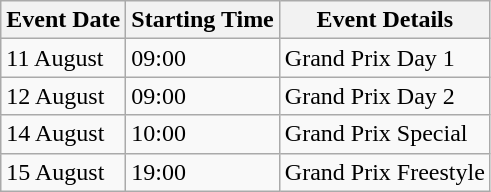<table class="wikitable">
<tr>
<th>Event Date</th>
<th>Starting Time</th>
<th>Event Details</th>
</tr>
<tr>
<td>11 August</td>
<td>09:00</td>
<td>Grand Prix Day 1</td>
</tr>
<tr>
<td>12 August</td>
<td>09:00</td>
<td>Grand Prix Day 2</td>
</tr>
<tr>
<td>14 August</td>
<td>10:00</td>
<td>Grand Prix Special</td>
</tr>
<tr>
<td>15 August</td>
<td>19:00</td>
<td>Grand Prix Freestyle</td>
</tr>
</table>
